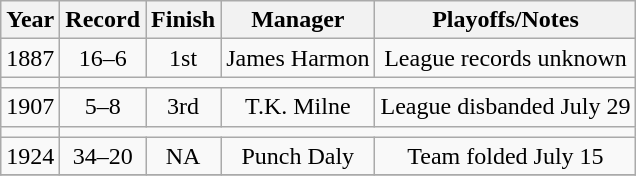<table class="wikitable" style="text-align:center">
<tr>
<th>Year</th>
<th>Record</th>
<th>Finish</th>
<th>Manager</th>
<th>Playoffs/Notes</th>
</tr>
<tr>
<td>1887</td>
<td>16–6</td>
<td>1st</td>
<td>James Harmon</td>
<td>League records unknown</td>
</tr>
<tr>
<td></td>
</tr>
<tr>
<td>1907</td>
<td>5–8</td>
<td>3rd</td>
<td>T.K. Milne</td>
<td>League disbanded July 29</td>
</tr>
<tr>
<td></td>
</tr>
<tr>
<td>1924</td>
<td>34–20</td>
<td>NA</td>
<td>Punch Daly</td>
<td>Team folded July 15</td>
</tr>
<tr>
</tr>
</table>
